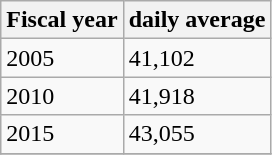<table class="wikitable">
<tr>
<th>Fiscal year</th>
<th>daily average</th>
</tr>
<tr>
<td>2005</td>
<td>41,102</td>
</tr>
<tr>
<td>2010</td>
<td>41,918</td>
</tr>
<tr>
<td>2015</td>
<td>43,055</td>
</tr>
<tr>
</tr>
</table>
